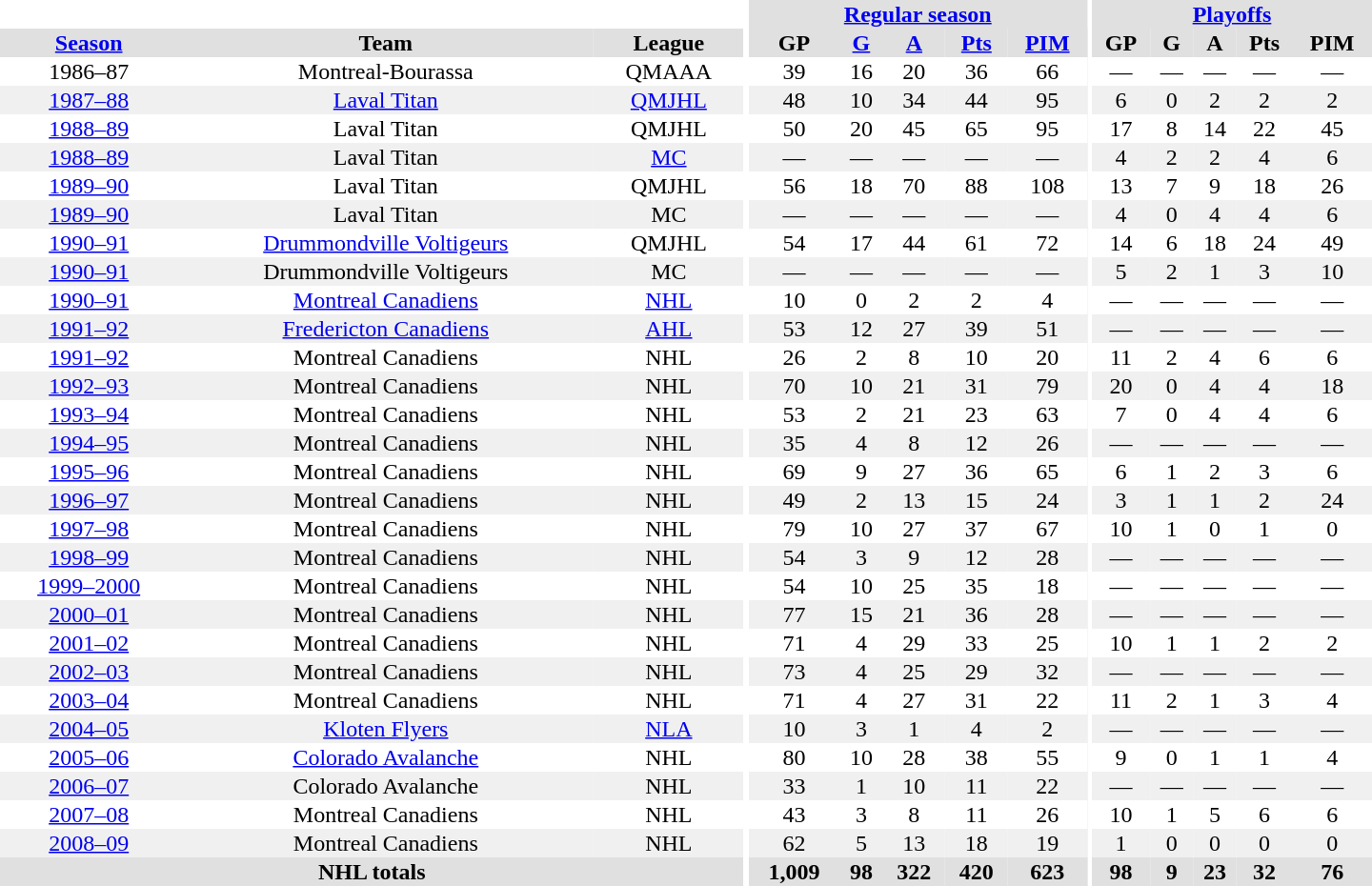<table border="0" cellpadding="1" cellspacing="0" style="text-align:center; width:60em">
<tr style="background:#e0e0e0;">
<th colspan="3" style="background:#ffffff;"></th>
<th rowspan="99" style="background:#ffffff;"></th>
<th colspan="5"><a href='#'>Regular season</a></th>
<th rowspan="99" style="background:#ffffff;"></th>
<th colspan="5"><a href='#'>Playoffs</a></th>
</tr>
<tr style="background:#e0e0e0;">
<th><a href='#'>Season</a></th>
<th>Team</th>
<th>League</th>
<th>GP</th>
<th><a href='#'>G</a></th>
<th><a href='#'>A</a></th>
<th><a href='#'>Pts</a></th>
<th><a href='#'>PIM</a></th>
<th>GP</th>
<th>G</th>
<th>A</th>
<th>Pts</th>
<th>PIM</th>
</tr>
<tr>
<td>1986–87</td>
<td>Montreal-Bourassa</td>
<td>QMAAA</td>
<td>39</td>
<td>16</td>
<td>20</td>
<td>36</td>
<td>66</td>
<td>—</td>
<td>—</td>
<td>—</td>
<td>—</td>
<td>—</td>
</tr>
<tr style="background:#f0f0f0;">
<td><a href='#'>1987–88</a></td>
<td><a href='#'>Laval Titan</a></td>
<td><a href='#'>QMJHL</a></td>
<td>48</td>
<td>10</td>
<td>34</td>
<td>44</td>
<td>95</td>
<td>6</td>
<td>0</td>
<td>2</td>
<td>2</td>
<td>2</td>
</tr>
<tr>
<td><a href='#'>1988–89</a></td>
<td>Laval Titan</td>
<td>QMJHL</td>
<td>50</td>
<td>20</td>
<td>45</td>
<td>65</td>
<td>95</td>
<td>17</td>
<td>8</td>
<td>14</td>
<td>22</td>
<td>45</td>
</tr>
<tr style="background:#f0f0f0;">
<td><a href='#'>1988–89</a></td>
<td>Laval Titan</td>
<td><a href='#'>MC</a></td>
<td>—</td>
<td>—</td>
<td>—</td>
<td>—</td>
<td>—</td>
<td>4</td>
<td>2</td>
<td>2</td>
<td>4</td>
<td>6</td>
</tr>
<tr>
<td><a href='#'>1989–90</a></td>
<td>Laval Titan</td>
<td>QMJHL</td>
<td>56</td>
<td>18</td>
<td>70</td>
<td>88</td>
<td>108</td>
<td>13</td>
<td>7</td>
<td>9</td>
<td>18</td>
<td>26</td>
</tr>
<tr style="background:#f0f0f0;">
<td><a href='#'>1989–90</a></td>
<td>Laval Titan</td>
<td>MC</td>
<td>—</td>
<td>—</td>
<td>—</td>
<td>—</td>
<td>—</td>
<td>4</td>
<td>0</td>
<td>4</td>
<td>4</td>
<td>6</td>
</tr>
<tr>
<td><a href='#'>1990–91</a></td>
<td><a href='#'>Drummondville Voltigeurs</a></td>
<td>QMJHL</td>
<td>54</td>
<td>17</td>
<td>44</td>
<td>61</td>
<td>72</td>
<td>14</td>
<td>6</td>
<td>18</td>
<td>24</td>
<td>49</td>
</tr>
<tr style="background:#f0f0f0;">
<td><a href='#'>1990–91</a></td>
<td>Drummondville Voltigeurs</td>
<td>MC</td>
<td>—</td>
<td>—</td>
<td>—</td>
<td>—</td>
<td>—</td>
<td>5</td>
<td>2</td>
<td>1</td>
<td>3</td>
<td>10</td>
</tr>
<tr>
<td><a href='#'>1990–91</a></td>
<td><a href='#'>Montreal Canadiens</a></td>
<td><a href='#'>NHL</a></td>
<td>10</td>
<td>0</td>
<td>2</td>
<td>2</td>
<td>4</td>
<td>—</td>
<td>—</td>
<td>—</td>
<td>—</td>
<td>—</td>
</tr>
<tr style="background:#f0f0f0;">
<td><a href='#'>1991–92</a></td>
<td><a href='#'>Fredericton Canadiens</a></td>
<td><a href='#'>AHL</a></td>
<td>53</td>
<td>12</td>
<td>27</td>
<td>39</td>
<td>51</td>
<td>—</td>
<td>—</td>
<td>—</td>
<td>—</td>
<td>—</td>
</tr>
<tr>
<td><a href='#'>1991–92</a></td>
<td>Montreal Canadiens</td>
<td>NHL</td>
<td>26</td>
<td>2</td>
<td>8</td>
<td>10</td>
<td>20</td>
<td>11</td>
<td>2</td>
<td>4</td>
<td>6</td>
<td>6</td>
</tr>
<tr style="background:#f0f0f0;">
<td><a href='#'>1992–93</a></td>
<td>Montreal Canadiens</td>
<td>NHL</td>
<td>70</td>
<td>10</td>
<td>21</td>
<td>31</td>
<td>79</td>
<td>20</td>
<td>0</td>
<td>4</td>
<td>4</td>
<td>18</td>
</tr>
<tr>
<td><a href='#'>1993–94</a></td>
<td>Montreal Canadiens</td>
<td>NHL</td>
<td>53</td>
<td>2</td>
<td>21</td>
<td>23</td>
<td>63</td>
<td>7</td>
<td>0</td>
<td>4</td>
<td>4</td>
<td>6</td>
</tr>
<tr style="background:#f0f0f0;">
<td><a href='#'>1994–95</a></td>
<td>Montreal Canadiens</td>
<td>NHL</td>
<td>35</td>
<td>4</td>
<td>8</td>
<td>12</td>
<td>26</td>
<td>—</td>
<td>—</td>
<td>—</td>
<td>—</td>
<td>—</td>
</tr>
<tr>
<td><a href='#'>1995–96</a></td>
<td>Montreal Canadiens</td>
<td>NHL</td>
<td>69</td>
<td>9</td>
<td>27</td>
<td>36</td>
<td>65</td>
<td>6</td>
<td>1</td>
<td>2</td>
<td>3</td>
<td>6</td>
</tr>
<tr style="background:#f0f0f0;">
<td><a href='#'>1996–97</a></td>
<td>Montreal Canadiens</td>
<td>NHL</td>
<td>49</td>
<td>2</td>
<td>13</td>
<td>15</td>
<td>24</td>
<td>3</td>
<td>1</td>
<td>1</td>
<td>2</td>
<td>24</td>
</tr>
<tr>
<td><a href='#'>1997–98</a></td>
<td>Montreal Canadiens</td>
<td>NHL</td>
<td>79</td>
<td>10</td>
<td>27</td>
<td>37</td>
<td>67</td>
<td>10</td>
<td>1</td>
<td>0</td>
<td>1</td>
<td>0</td>
</tr>
<tr style="background:#f0f0f0;">
<td><a href='#'>1998–99</a></td>
<td>Montreal Canadiens</td>
<td>NHL</td>
<td>54</td>
<td>3</td>
<td>9</td>
<td>12</td>
<td>28</td>
<td>—</td>
<td>—</td>
<td>—</td>
<td>—</td>
<td>—</td>
</tr>
<tr>
<td><a href='#'>1999–2000</a></td>
<td>Montreal Canadiens</td>
<td>NHL</td>
<td>54</td>
<td>10</td>
<td>25</td>
<td>35</td>
<td>18</td>
<td>—</td>
<td>—</td>
<td>—</td>
<td>—</td>
<td>—</td>
</tr>
<tr style="background:#f0f0f0;">
<td><a href='#'>2000–01</a></td>
<td>Montreal Canadiens</td>
<td>NHL</td>
<td>77</td>
<td>15</td>
<td>21</td>
<td>36</td>
<td>28</td>
<td>—</td>
<td>—</td>
<td>—</td>
<td>—</td>
<td>—</td>
</tr>
<tr>
<td><a href='#'>2001–02</a></td>
<td>Montreal Canadiens</td>
<td>NHL</td>
<td>71</td>
<td>4</td>
<td>29</td>
<td>33</td>
<td>25</td>
<td>10</td>
<td>1</td>
<td>1</td>
<td>2</td>
<td>2</td>
</tr>
<tr style="background:#f0f0f0;">
<td><a href='#'>2002–03</a></td>
<td>Montreal Canadiens</td>
<td>NHL</td>
<td>73</td>
<td>4</td>
<td>25</td>
<td>29</td>
<td>32</td>
<td>—</td>
<td>—</td>
<td>—</td>
<td>—</td>
<td>—</td>
</tr>
<tr>
<td><a href='#'>2003–04</a></td>
<td>Montreal Canadiens</td>
<td>NHL</td>
<td>71</td>
<td>4</td>
<td>27</td>
<td>31</td>
<td>22</td>
<td>11</td>
<td>2</td>
<td>1</td>
<td>3</td>
<td>4</td>
</tr>
<tr style="background:#f0f0f0;">
<td><a href='#'>2004–05</a></td>
<td><a href='#'>Kloten Flyers</a></td>
<td><a href='#'>NLA</a></td>
<td>10</td>
<td>3</td>
<td>1</td>
<td>4</td>
<td>2</td>
<td>—</td>
<td>—</td>
<td>—</td>
<td>—</td>
<td>—</td>
</tr>
<tr>
<td><a href='#'>2005–06</a></td>
<td><a href='#'>Colorado Avalanche</a></td>
<td>NHL</td>
<td>80</td>
<td>10</td>
<td>28</td>
<td>38</td>
<td>55</td>
<td>9</td>
<td>0</td>
<td>1</td>
<td>1</td>
<td>4</td>
</tr>
<tr style="background:#f0f0f0;">
<td><a href='#'>2006–07</a></td>
<td>Colorado Avalanche</td>
<td>NHL</td>
<td>33</td>
<td>1</td>
<td>10</td>
<td>11</td>
<td>22</td>
<td>—</td>
<td>—</td>
<td>—</td>
<td>—</td>
<td>—</td>
</tr>
<tr>
<td><a href='#'>2007–08</a></td>
<td>Montreal Canadiens</td>
<td>NHL</td>
<td>43</td>
<td>3</td>
<td>8</td>
<td>11</td>
<td>26</td>
<td>10</td>
<td>1</td>
<td>5</td>
<td>6</td>
<td>6</td>
</tr>
<tr style="background:#f0f0f0;">
<td><a href='#'>2008–09</a></td>
<td>Montreal Canadiens</td>
<td>NHL</td>
<td>62</td>
<td>5</td>
<td>13</td>
<td>18</td>
<td>19</td>
<td>1</td>
<td>0</td>
<td>0</td>
<td>0</td>
<td>0</td>
</tr>
<tr style="background:#e0e0e0;">
<th colspan="3">NHL totals</th>
<th>1,009</th>
<th>98</th>
<th>322</th>
<th>420</th>
<th>623</th>
<th>98</th>
<th>9</th>
<th>23</th>
<th>32</th>
<th>76</th>
</tr>
</table>
